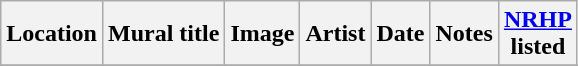<table class="wikitable sortable">
<tr>
<th>Location</th>
<th>Mural title</th>
<th>Image</th>
<th>Artist</th>
<th>Date</th>
<th>Notes</th>
<th><a href='#'>NRHP</a><br>listed</th>
</tr>
<tr>
</tr>
</table>
